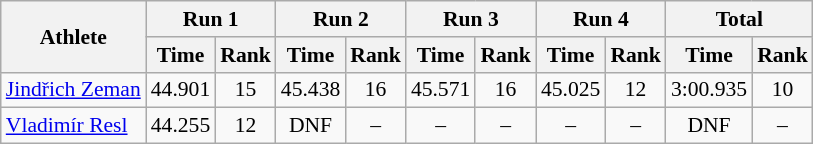<table class="wikitable" border="1" style="font-size:90%">
<tr>
<th rowspan="2">Athlete</th>
<th colspan="2">Run 1</th>
<th colspan="2">Run 2</th>
<th colspan="2">Run 3</th>
<th colspan="2">Run 4</th>
<th colspan="2">Total</th>
</tr>
<tr>
<th>Time</th>
<th>Rank</th>
<th>Time</th>
<th>Rank</th>
<th>Time</th>
<th>Rank</th>
<th>Time</th>
<th>Rank</th>
<th>Time</th>
<th>Rank</th>
</tr>
<tr>
<td><a href='#'>Jindřich Zeman</a></td>
<td align="center">44.901</td>
<td align="center">15</td>
<td align="center">45.438</td>
<td align="center">16</td>
<td align="center">45.571</td>
<td align="center">16</td>
<td align="center">45.025</td>
<td align="center">12</td>
<td align="center">3:00.935</td>
<td align="center">10</td>
</tr>
<tr>
<td><a href='#'>Vladimír Resl</a></td>
<td align="center">44.255</td>
<td align="center">12</td>
<td align="center">DNF</td>
<td align="center">–</td>
<td align="center">–</td>
<td align="center">–</td>
<td align="center">–</td>
<td align="center">–</td>
<td align="center">DNF</td>
<td align="center">–</td>
</tr>
</table>
